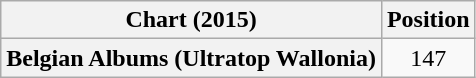<table class="wikitable plainrowheaders" style="text-align:center">
<tr>
<th scope="col">Chart (2015)</th>
<th scope="col">Position</th>
</tr>
<tr>
<th scope="row">Belgian Albums (Ultratop Wallonia)</th>
<td>147</td>
</tr>
</table>
